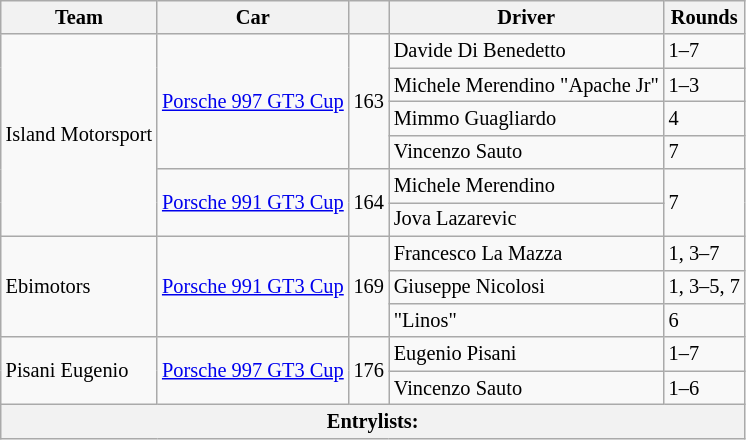<table class="wikitable" style="font-size: 85%;">
<tr>
<th>Team</th>
<th>Car</th>
<th></th>
<th>Driver</th>
<th>Rounds</th>
</tr>
<tr>
<td rowspan=6> Island Motorsport</td>
<td rowspan=4><a href='#'>Porsche 997 GT3 Cup</a></td>
<td rowspan=4 align=center>163</td>
<td> Davide Di Benedetto</td>
<td>1–7</td>
</tr>
<tr>
<td> Michele Merendino "Apache Jr"</td>
<td>1–3</td>
</tr>
<tr>
<td> Mimmo Guagliardo</td>
<td>4</td>
</tr>
<tr>
<td> Vincenzo Sauto</td>
<td>7</td>
</tr>
<tr>
<td rowspan=2><a href='#'>Porsche 991 GT3 Cup</a></td>
<td rowspan=2 align=center>164</td>
<td> Michele Merendino</td>
<td rowspan=2>7</td>
</tr>
<tr>
<td> Jova Lazarevic</td>
</tr>
<tr>
<td rowspan=3> Ebimotors</td>
<td rowspan=3><a href='#'>Porsche 991 GT3 Cup</a></td>
<td rowspan=3 align=center>169</td>
<td> Francesco La Mazza</td>
<td>1, 3–7</td>
</tr>
<tr>
<td> Giuseppe Nicolosi</td>
<td>1, 3–5, 7</td>
</tr>
<tr>
<td> "Linos"</td>
<td>6</td>
</tr>
<tr>
<td rowspan=2> Pisani Eugenio</td>
<td rowspan=2><a href='#'>Porsche 997 GT3 Cup</a></td>
<td rowspan=2 align=center>176</td>
<td> Eugenio Pisani</td>
<td>1–7</td>
</tr>
<tr>
<td> Vincenzo Sauto</td>
<td>1–6</td>
</tr>
<tr>
<th colspan=5>Entrylists: </th>
</tr>
</table>
